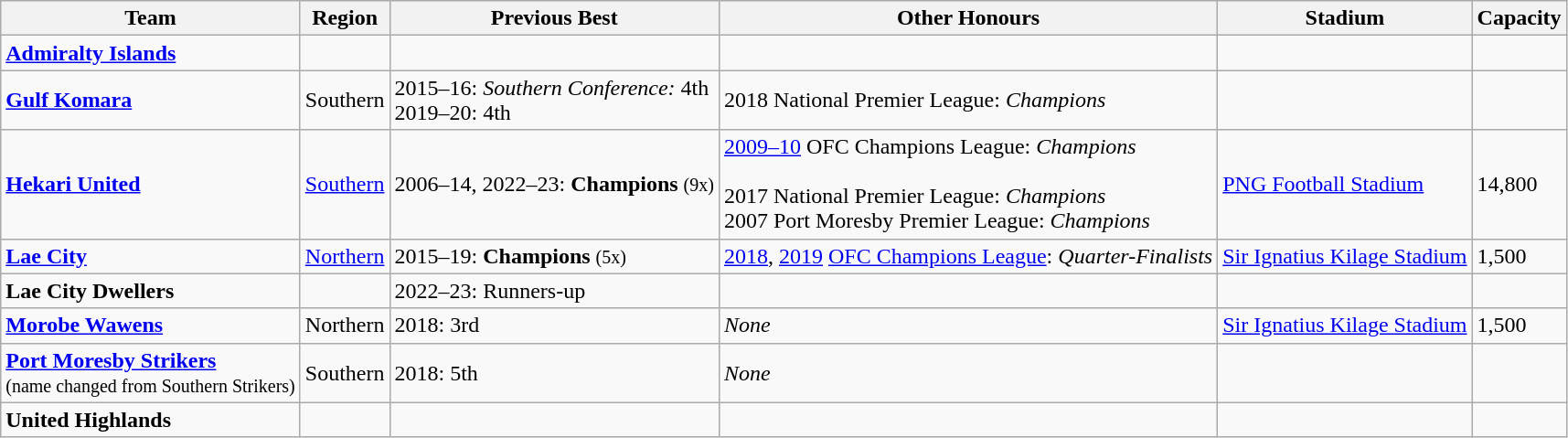<table class="wikitable">
<tr>
<th>Team</th>
<th>Region</th>
<th>Previous Best</th>
<th>Other Honours</th>
<th>Stadium</th>
<th>Capacity</th>
</tr>
<tr>
<td><strong><a href='#'>Admiralty Islands</a></strong></td>
<td></td>
<td></td>
<td></td>
<td></td>
<td></td>
</tr>
<tr>
<td><strong><a href='#'>Gulf Komara</a></strong></td>
<td>Southern</td>
<td>2015–16: <em>Southern Conference:</em> 4th<br>2019–20: 4th</td>
<td>2018 National Premier League: <em>Champions</em></td>
<td></td>
<td></td>
</tr>
<tr>
<td><strong><a href='#'>Hekari United</a></strong></td>
<td><a href='#'>Southern</a></td>
<td>2006–14, 2022–23: <strong>Champions</strong> <small>(9x)</small></td>
<td><a href='#'>2009–10</a> OFC Champions League: <em>Champions</em><br><br>2017 National Premier League: <em>Champions</em><br>
2007 Port Moresby Premier League: <em>Champions</em></td>
<td><a href='#'>PNG Football Stadium</a></td>
<td>14,800</td>
</tr>
<tr>
<td><strong><a href='#'>Lae City</a></strong></td>
<td><a href='#'>Northern</a></td>
<td>2015–19: <strong>Champions</strong> <small>(5x)</small></td>
<td><a href='#'>2018</a>, <a href='#'>2019</a> <a href='#'>OFC Champions League</a>: <em>Quarter-Finalists</em></td>
<td><a href='#'>Sir Ignatius Kilage Stadium</a></td>
<td>1,500</td>
</tr>
<tr>
<td><strong>Lae City Dwellers</strong></td>
<td></td>
<td>2022–23: Runners-up</td>
<td></td>
<td></td>
<td></td>
</tr>
<tr>
<td><strong><a href='#'>Morobe Wawens</a></strong></td>
<td>Northern</td>
<td>2018: 3rd</td>
<td><em>None</em></td>
<td><a href='#'>Sir Ignatius Kilage Stadium</a></td>
<td>1,500</td>
</tr>
<tr>
<td><strong><a href='#'>Port Moresby Strikers</a></strong> <br><small>(name changed from Southern Strikers)</small></td>
<td>Southern</td>
<td>2018: 5th</td>
<td><em>None</em></td>
<td></td>
<td></td>
</tr>
<tr>
<td><strong>United Highlands</strong></td>
<td></td>
<td></td>
<td></td>
<td></td>
<td></td>
</tr>
</table>
